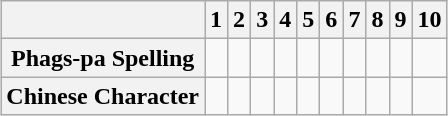<table class="wikitable" style="margin: 1em auto 1em auto;">
<tr>
<th></th>
<th>1</th>
<th>2</th>
<th>3</th>
<th>4</th>
<th>5</th>
<th>6</th>
<th>7</th>
<th>8</th>
<th>9</th>
<th>10</th>
</tr>
<tr valign="top">
<th>Phags-pa Spelling</th>
<td> <em></em></td>
<td> <em></em></td>
<td> <em></em></td>
<td> <em></em></td>
<td> <em></em></td>
<td> <em></em></td>
<td> <em></em></td>
<td> <em></em></td>
<td> <em></em></td>
<td> <em></em></td>
</tr>
<tr>
<th>Chinese Character</th>
<td> </td>
<td> </td>
<td> </td>
<td> </td>
<td> </td>
<td> </td>
<td> </td>
<td> </td>
<td> </td>
<td> </td>
</tr>
</table>
